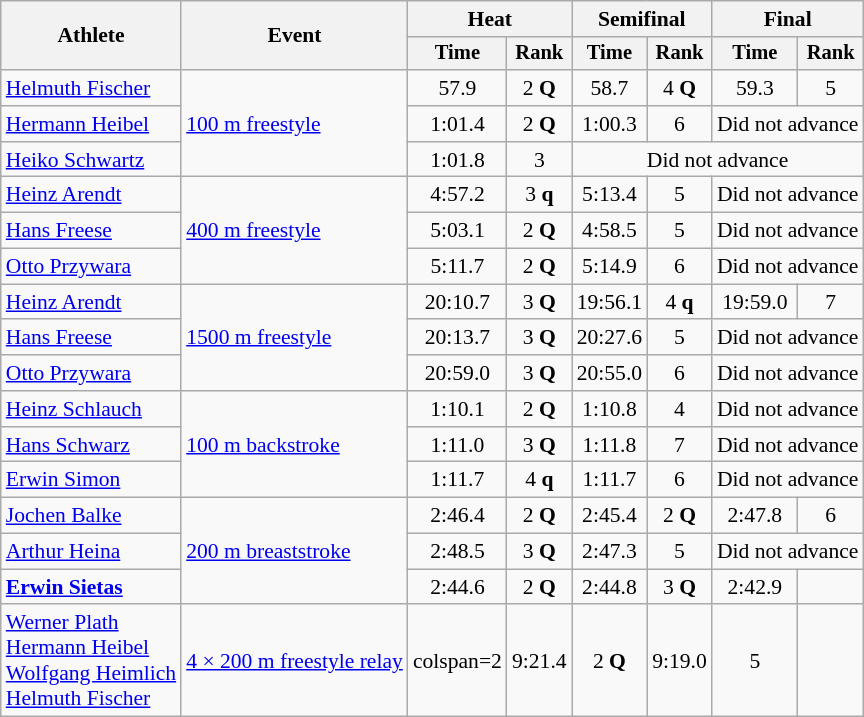<table class=wikitable style="font-size:90%;">
<tr>
<th rowspan=2>Athlete</th>
<th rowspan=2>Event</th>
<th colspan=2>Heat</th>
<th colspan=2>Semifinal</th>
<th colspan=2>Final</th>
</tr>
<tr style="font-size:95%">
<th>Time</th>
<th>Rank</th>
<th>Time</th>
<th>Rank</th>
<th>Time</th>
<th>Rank</th>
</tr>
<tr align=center>
<td align=left><a href='#'>Helmuth Fischer</a></td>
<td rowspan=3 align=left><a href='#'>100 m freestyle</a></td>
<td>57.9</td>
<td>2 <strong>Q</strong></td>
<td>58.7</td>
<td>4 <strong>Q</strong></td>
<td>59.3</td>
<td>5</td>
</tr>
<tr align=center>
<td align=left><a href='#'>Hermann Heibel</a></td>
<td>1:01.4</td>
<td>2 <strong>Q</strong></td>
<td>1:00.3</td>
<td>6</td>
<td colspan=2>Did not advance</td>
</tr>
<tr align=center>
<td align=left><a href='#'>Heiko Schwartz</a></td>
<td>1:01.8</td>
<td>3</td>
<td colspan=4>Did not advance</td>
</tr>
<tr align=center>
<td align=left><a href='#'>Heinz Arendt</a></td>
<td rowspan=3 align=left><a href='#'>400 m freestyle</a></td>
<td>4:57.2</td>
<td>3 <strong>q</strong></td>
<td>5:13.4</td>
<td>5</td>
<td colspan=2>Did not advance</td>
</tr>
<tr align=center>
<td align=left><a href='#'>Hans Freese</a></td>
<td>5:03.1</td>
<td>2 <strong>Q</strong></td>
<td>4:58.5</td>
<td>5</td>
<td colspan=2>Did not advance</td>
</tr>
<tr align=center>
<td align=left><a href='#'>Otto Przywara</a></td>
<td>5:11.7</td>
<td>2 <strong>Q</strong></td>
<td>5:14.9</td>
<td>6</td>
<td colspan=2>Did not advance</td>
</tr>
<tr align=center>
<td align=left><a href='#'>Heinz Arendt</a></td>
<td rowspan=3 align=left><a href='#'>1500 m freestyle</a></td>
<td>20:10.7</td>
<td>3 <strong>Q</strong></td>
<td>19:56.1</td>
<td>4 <strong>q</strong></td>
<td>19:59.0</td>
<td>7</td>
</tr>
<tr align=center>
<td align=left><a href='#'>Hans Freese</a></td>
<td>20:13.7</td>
<td>3 <strong>Q</strong></td>
<td>20:27.6</td>
<td>5</td>
<td colspan=2>Did not advance</td>
</tr>
<tr align=center>
<td align=left><a href='#'>Otto Przywara</a></td>
<td>20:59.0</td>
<td>3 <strong>Q</strong></td>
<td>20:55.0</td>
<td>6</td>
<td colspan=2>Did not advance</td>
</tr>
<tr align=center>
<td align=left><a href='#'>Heinz Schlauch</a></td>
<td rowspan=3 align=left><a href='#'>100 m backstroke</a></td>
<td>1:10.1</td>
<td>2 <strong>Q</strong></td>
<td>1:10.8</td>
<td>4</td>
<td colspan=2>Did not advance</td>
</tr>
<tr align=center>
<td align=left><a href='#'>Hans Schwarz</a></td>
<td>1:11.0</td>
<td>3 <strong>Q</strong></td>
<td>1:11.8</td>
<td>7</td>
<td colspan=2>Did not advance</td>
</tr>
<tr align=center>
<td align=left><a href='#'>Erwin Simon</a></td>
<td>1:11.7</td>
<td>4 <strong>q</strong></td>
<td>1:11.7</td>
<td>6</td>
<td colspan=2>Did not advance</td>
</tr>
<tr align=center>
<td align=left><a href='#'>Jochen Balke</a></td>
<td rowspan=3 align=left><a href='#'>200 m breaststroke</a></td>
<td>2:46.4</td>
<td>2 <strong>Q</strong></td>
<td>2:45.4</td>
<td>2 <strong>Q</strong></td>
<td>2:47.8</td>
<td>6</td>
</tr>
<tr align=center>
<td align=left><a href='#'>Arthur Heina</a></td>
<td>2:48.5</td>
<td>3 <strong>Q</strong></td>
<td>2:47.3</td>
<td>5</td>
<td colspan=2>Did not advance</td>
</tr>
<tr align=center>
<td align=left><strong><a href='#'>Erwin Sietas</a></strong></td>
<td>2:44.6</td>
<td>2 <strong>Q</strong></td>
<td>2:44.8</td>
<td>3 <strong>Q</strong></td>
<td>2:42.9</td>
<td></td>
</tr>
<tr align=center>
<td align=left><a href='#'>Werner Plath</a><br><a href='#'>Hermann Heibel</a><br><a href='#'>Wolfgang Heimlich</a><br><a href='#'>Helmuth Fischer</a></td>
<td align=left><a href='#'>4 × 200 m freestyle relay</a></td>
<td>colspan=2 </td>
<td>9:21.4</td>
<td>2 <strong>Q</strong></td>
<td>9:19.0</td>
<td>5</td>
</tr>
</table>
